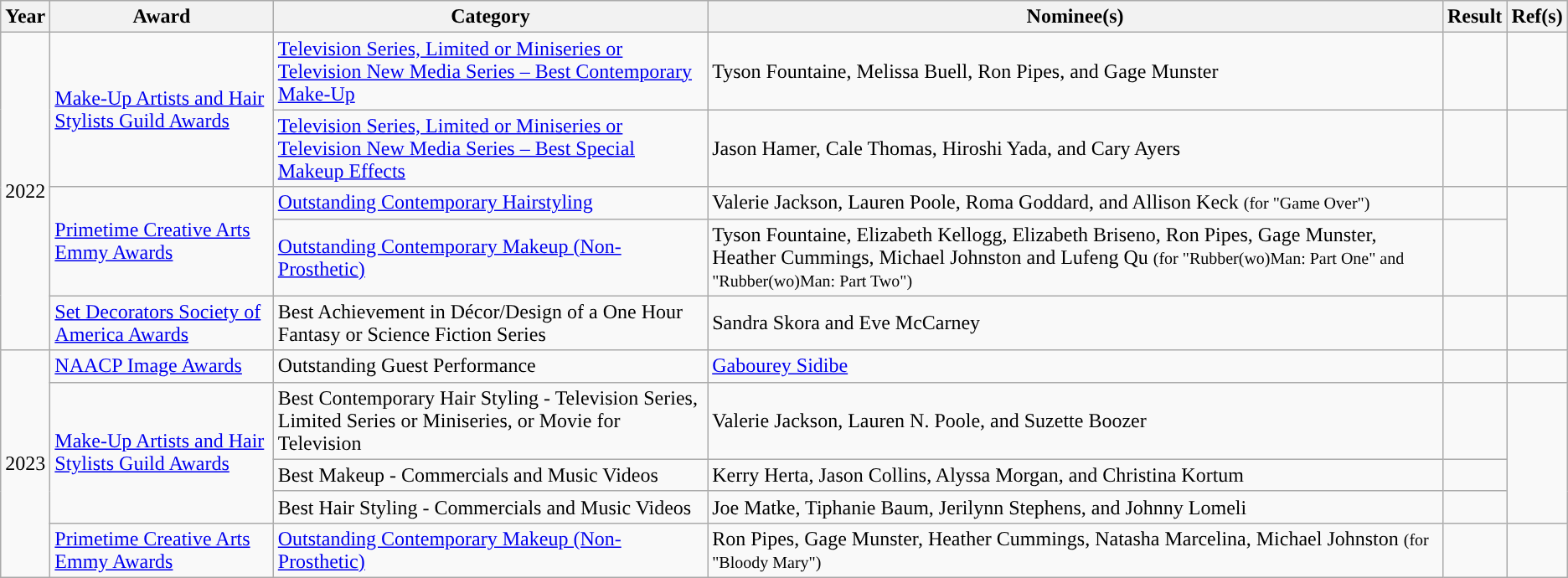<table class="wikitable">
<tr>
<th>Year</th>
<th>Award</th>
<th>Category</th>
<th>Nominee(s)</th>
<th>Result</th>
<th>Ref(s)</th>
</tr>
<tr>
<td rowspan="5">2022</td>
<td rowspan="2"><a href='#'>Make-Up Artists and Hair Stylists Guild Awards</a></td>
<td><a href='#'>Television Series, Limited or Miniseries or Television New Media Series – Best Contemporary Make-Up</a></td>
<td>Tyson Fountaine, Melissa Buell, Ron Pipes, and Gage Munster</td>
<td></td>
<td align="center"></td>
</tr>
<tr>
<td><a href='#'>Television Series, Limited or Miniseries or Television New Media Series – Best Special Makeup Effects</a></td>
<td>Jason Hamer, Cale Thomas, Hiroshi Yada, and Cary Ayers</td>
<td></td>
<td></td>
</tr>
<tr>
<td rowspan="2"><a href='#'>Primetime Creative Arts Emmy Awards</a></td>
<td><a href='#'>Outstanding Contemporary Hairstyling</a></td>
<td>Valerie Jackson, Lauren Poole, Roma Goddard, and Allison Keck <small>(for "Game Over")</small></td>
<td></td>
<td rowspan="2" align="center"></td>
</tr>
<tr>
<td><a href='#'>Outstanding Contemporary Makeup (Non-Prosthetic)</a></td>
<td>Tyson Fountaine, Elizabeth Kellogg, Elizabeth Briseno, Ron Pipes, Gage Munster, Heather Cummings, Michael Johnston and Lufeng Qu <small>(for "Rubber(wo)Man: Part One" and "Rubber(wo)Man: Part Two")</small></td>
<td></td>
</tr>
<tr>
<td><a href='#'>Set Decorators Society of America Awards</a></td>
<td>Best Achievement in Décor/Design of a One Hour Fantasy or Science Fiction Series</td>
<td>Sandra Skora and Eve McCarney</td>
<td></td>
<td align="center"></td>
</tr>
<tr>
<td rowspan="5">2023</td>
<td><a href='#'>NAACP Image Awards</a></td>
<td>Outstanding Guest Performance</td>
<td><a href='#'>Gabourey Sidibe</a></td>
<td></td>
<td style="text-align:center;"></td>
</tr>
<tr>
<td rowspan="3"><a href='#'>Make-Up Artists and Hair Stylists Guild Awards</a></td>
<td>Best Contemporary Hair Styling - Television Series, Limited Series or Miniseries, or Movie for Television</td>
<td>Valerie Jackson, Lauren N. Poole, and Suzette Boozer</td>
<td></td>
<td rowspan="3"></td>
</tr>
<tr>
<td>Best Makeup - Commercials and Music Videos</td>
<td>Kerry Herta, Jason Collins, Alyssa Morgan, and Christina Kortum</td>
<td></td>
</tr>
<tr>
<td>Best Hair Styling - Commercials and Music Videos</td>
<td>Joe Matke, Tiphanie Baum, Jerilynn Stephens, and Johnny Lomeli</td>
<td></td>
</tr>
<tr>
<td><a href='#'>Primetime Creative Arts Emmy Awards</a></td>
<td><a href='#'>Outstanding Contemporary Makeup (Non-Prosthetic)</a></td>
<td>Ron Pipes, Gage Munster, Heather Cummings, Natasha Marcelina, Michael Johnston <small>(for "Bloody Mary")</small></td>
<td></td>
<td style="text-align:center;"></td>
</tr>
</table>
